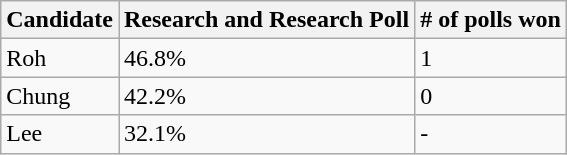<table class="wikitable">
<tr>
<th>Candidate</th>
<th>Research and Research Poll</th>
<th># of polls won</th>
</tr>
<tr>
<td>Roh</td>
<td>46.8%</td>
<td>1</td>
</tr>
<tr>
<td>Chung</td>
<td>42.2%</td>
<td>0</td>
</tr>
<tr>
<td>Lee</td>
<td>32.1%</td>
<td>-</td>
</tr>
</table>
